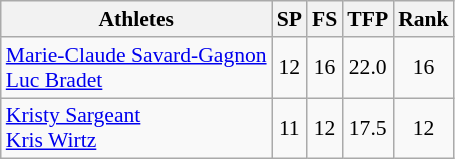<table class="wikitable" border="1" style="font-size:90%">
<tr>
<th>Athletes</th>
<th>SP</th>
<th>FS</th>
<th>TFP</th>
<th>Rank</th>
</tr>
<tr align=center>
<td align=left><a href='#'>Marie-Claude Savard-Gagnon</a><br><a href='#'>Luc Bradet</a></td>
<td>12</td>
<td>16</td>
<td>22.0</td>
<td>16</td>
</tr>
<tr align=center>
<td align=left><a href='#'>Kristy Sargeant</a><br><a href='#'>Kris Wirtz</a></td>
<td>11</td>
<td>12</td>
<td>17.5</td>
<td>12</td>
</tr>
</table>
